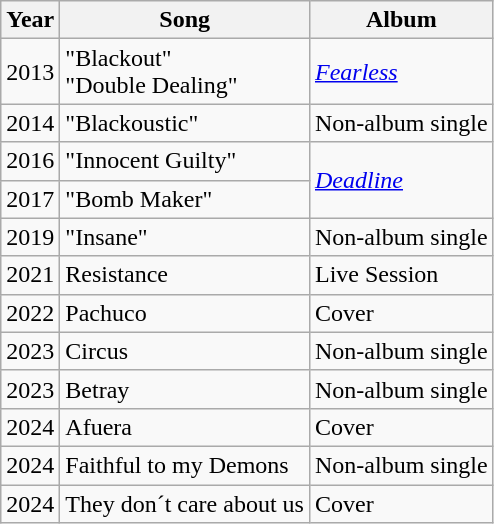<table class="wikitable">
<tr>
<th>Year</th>
<th>Song</th>
<th>Album</th>
</tr>
<tr>
<td>2013</td>
<td>"Blackout"<br>"Double Dealing"</td>
<td><em><a href='#'>Fearless</a></em></td>
</tr>
<tr>
<td>2014</td>
<td>"Blackoustic"</td>
<td>Non-album single</td>
</tr>
<tr>
<td>2016</td>
<td>"Innocent Guilty"</td>
<td rowspan="2"><em><a href='#'>Deadline</a></em></td>
</tr>
<tr>
<td>2017</td>
<td>"Bomb Maker"</td>
</tr>
<tr>
<td>2019</td>
<td>"Insane"</td>
<td>Non-album single</td>
</tr>
<tr>
<td>2021</td>
<td>Resistance</td>
<td>Live Session</td>
</tr>
<tr>
<td>2022</td>
<td>Pachuco</td>
<td>Cover</td>
</tr>
<tr>
<td>2023</td>
<td>Circus</td>
<td>Non-album single</td>
</tr>
<tr>
<td>2023</td>
<td>Betray</td>
<td>Non-album single</td>
</tr>
<tr>
<td>2024</td>
<td>Afuera</td>
<td>Cover</td>
</tr>
<tr>
<td>2024</td>
<td>Faithful to my Demons</td>
<td>Non-album single</td>
</tr>
<tr>
<td>2024</td>
<td>They don´t care about us</td>
<td>Cover</td>
</tr>
</table>
